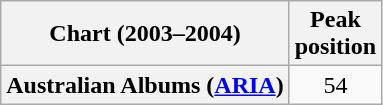<table class="wikitable plainrowheaders" style="text-align:center">
<tr>
<th scope="col">Chart (2003–2004)</th>
<th scope="col">Peak<br>position</th>
</tr>
<tr>
<th scope="row">Australian Albums (<a href='#'>ARIA</a>)</th>
<td>54</td>
</tr>
</table>
